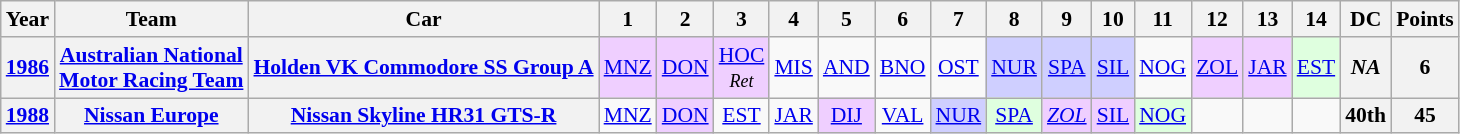<table class="wikitable" style="text-align:center; font-size:90%">
<tr>
<th>Year</th>
<th>Team</th>
<th>Car</th>
<th>1</th>
<th>2</th>
<th>3</th>
<th>4</th>
<th>5</th>
<th>6</th>
<th>7</th>
<th>8</th>
<th>9</th>
<th>10</th>
<th>11</th>
<th>12</th>
<th>13</th>
<th>14</th>
<th>DC</th>
<th>Points</th>
</tr>
<tr>
<th><a href='#'>1986</a></th>
<th> <a href='#'>Australian National<br>Motor Racing Team</a></th>
<th><a href='#'>Holden VK Commodore SS Group A</a></th>
<td style="background:#efcfff;"><a href='#'>MNZ</a><br></td>
<td style="background:#efcfff;"><a href='#'>DON</a><br></td>
<td style="background:#efcfff;"><a href='#'>HOC</a><br><small><em>Ret</em></small></td>
<td><a href='#'>MIS</a></td>
<td><a href='#'>AND</a></td>
<td><a href='#'>BNO</a></td>
<td><a href='#'>OST</a></td>
<td style="background:#cfcfff;"><a href='#'>NUR</a><br></td>
<td style="background:#cfcfff;"><a href='#'>SPA</a><br></td>
<td style="background:#cfcfff;"><a href='#'>SIL</a><br></td>
<td><a href='#'>NOG</a></td>
<td style="background:#efcfff;"><a href='#'>ZOL</a><br></td>
<td style="background:#efcfff;"><a href='#'>JAR</a><br></td>
<td style="background:#dfffdf;"><a href='#'>EST</a><br></td>
<th><em>NA</em></th>
<th>6</th>
</tr>
<tr>
<th><a href='#'>1988</a></th>
<th> <a href='#'>Nissan Europe</a></th>
<th><a href='#'>Nissan Skyline HR31 GTS-R</a></th>
<td><a href='#'>MNZ</a></td>
<td style="background:#efcfff;"><a href='#'>DON</a><br></td>
<td><a href='#'>EST</a></td>
<td><a href='#'>JAR</a></td>
<td style="background:#efcfff;"><a href='#'>DIJ</a><br></td>
<td><a href='#'>VAL</a></td>
<td style="background:#cfcfff;"><a href='#'>NUR</a><br></td>
<td style="background:#dfffdf;"><a href='#'>SPA</a><br></td>
<td style="background:#efcfff;"><em><a href='#'>ZOL</a></em><br></td>
<td style="background:#efcfff;"><a href='#'>SIL</a><br></td>
<td style="background:#dfffdf;"><a href='#'>NOG</a><br></td>
<td></td>
<td></td>
<td></td>
<th>40th</th>
<th>45</th>
</tr>
</table>
